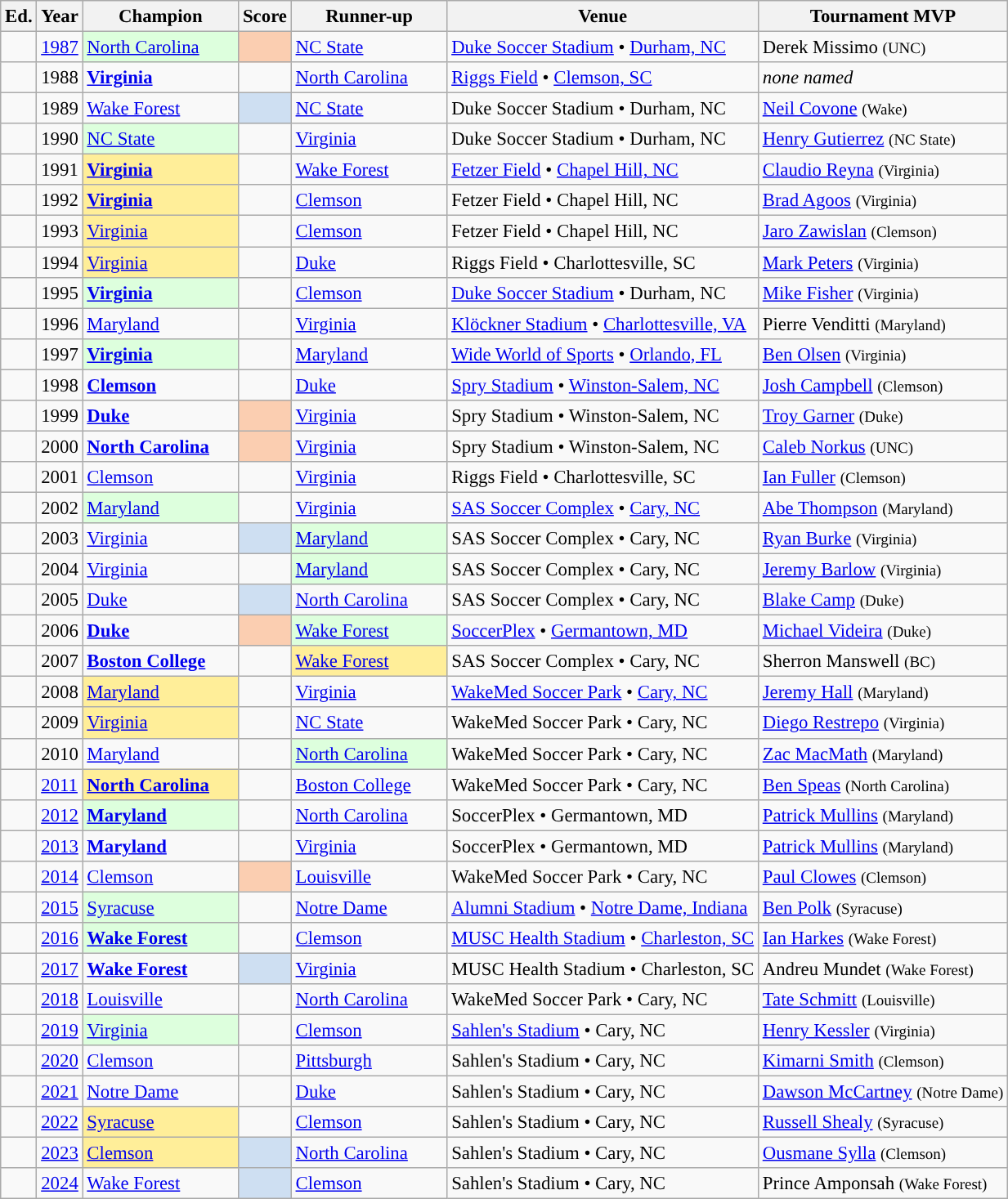<table class="wikitable sortable"; style= font-size:95%>
<tr>
<th width=px>Ed.</th>
<th width=px>Year</th>
<th width=120px>Champion</th>
<th width=px>Score</th>
<th width=120px>Runner-up</th>
<th width=px>Venue</th>
<th width=px>Tournament MVP</th>
</tr>
<tr>
<td></td>
<td><a href='#'>1987</a></td>
<td bgcolor="#ddffdd"><a href='#'>North Carolina</a> </td>
<td style="background-color:#FBCEB1"></td>
<td><a href='#'>NC State</a></td>
<td><a href='#'>Duke Soccer Stadium</a> • <a href='#'>Durham, NC</a></td>
<td>Derek Missimo <small>(UNC)</small></td>
</tr>
<tr>
<td></td>
<td>1988</td>
<td><strong><a href='#'>Virginia</a></strong> </td>
<td></td>
<td><a href='#'>North Carolina</a></td>
<td><a href='#'>Riggs Field</a> • <a href='#'>Clemson, SC</a></td>
<td><em>none named</em></td>
</tr>
<tr>
<td></td>
<td>1989</td>
<td><a href='#'>Wake Forest</a> </td>
<td style="background-color:#cedff2"></td>
<td><a href='#'>NC State</a></td>
<td>Duke Soccer Stadium • Durham, NC</td>
<td><a href='#'>Neil Covone</a> <small>(Wake)</small></td>
</tr>
<tr>
<td></td>
<td>1990</td>
<td bgcolor="#ddffdd"><a href='#'>NC State</a> </td>
<td></td>
<td><a href='#'>Virginia</a></td>
<td>Duke Soccer Stadium • Durham, NC</td>
<td><a href='#'>Henry Gutierrez</a> <small>(NC State)</small></td>
</tr>
<tr>
<td></td>
<td>1991</td>
<td bgcolor="#FFEE99"><strong><a href='#'>Virginia</a></strong> </td>
<td></td>
<td><a href='#'>Wake Forest</a></td>
<td><a href='#'>Fetzer Field</a> • <a href='#'>Chapel Hill, NC</a></td>
<td><a href='#'>Claudio Reyna</a> <small>(Virginia)</small></td>
</tr>
<tr>
<td></td>
<td>1992</td>
<td bgcolor="#FFEE99"><strong><a href='#'>Virginia</a></strong> </td>
<td></td>
<td><a href='#'>Clemson</a></td>
<td>Fetzer Field • Chapel Hill, NC</td>
<td><a href='#'>Brad Agoos</a> <small>(Virginia)</small></td>
</tr>
<tr>
<td></td>
<td>1993</td>
<td bgcolor="#FFEE99"><a href='#'>Virginia</a> </td>
<td></td>
<td><a href='#'>Clemson</a></td>
<td>Fetzer Field • Chapel Hill, NC</td>
<td><a href='#'>Jaro Zawislan</a> <small>(Clemson)</small></td>
</tr>
<tr>
<td></td>
<td>1994</td>
<td bgcolor="#FFEE99"><a href='#'>Virginia</a> </td>
<td></td>
<td><a href='#'>Duke</a></td>
<td>Riggs Field • Charlottesville, SC</td>
<td><a href='#'>Mark Peters</a> <small>(Virginia)</small></td>
</tr>
<tr>
<td></td>
<td>1995</td>
<td bgcolor="#ddffdd"><strong><a href='#'>Virginia</a></strong> </td>
<td></td>
<td><a href='#'>Clemson</a></td>
<td><a href='#'>Duke Soccer Stadium</a> • Durham, NC</td>
<td><a href='#'>Mike Fisher</a> <small>(Virginia)</small></td>
</tr>
<tr>
<td></td>
<td>1996</td>
<td><a href='#'>Maryland</a> </td>
<td></td>
<td><a href='#'>Virginia</a></td>
<td><a href='#'>Klöckner Stadium</a> • <a href='#'>Charlottesville, VA</a></td>
<td>Pierre Venditti <small>(Maryland)</small></td>
</tr>
<tr>
<td></td>
<td>1997</td>
<td bgcolor="#ddffdd"><strong><a href='#'>Virginia</a></strong> </td>
<td></td>
<td><a href='#'>Maryland</a></td>
<td><a href='#'>Wide World of Sports</a> • <a href='#'>Orlando, FL</a></td>
<td><a href='#'>Ben Olsen</a> <small>(Virginia)</small></td>
</tr>
<tr>
<td></td>
<td>1998</td>
<td><strong><a href='#'>Clemson</a></strong> </td>
<td></td>
<td><a href='#'>Duke</a></td>
<td><a href='#'>Spry Stadium</a> • <a href='#'>Winston-Salem, NC</a></td>
<td><a href='#'>Josh Campbell</a> <small>(Clemson)</small></td>
</tr>
<tr>
<td></td>
<td>1999</td>
<td><strong><a href='#'>Duke</a></strong> </td>
<td style="background-color:#FBCEB1"></td>
<td><a href='#'>Virginia</a></td>
<td>Spry Stadium • Winston-Salem, NC</td>
<td><a href='#'>Troy Garner</a> <small>(Duke)</small></td>
</tr>
<tr>
<td></td>
<td>2000</td>
<td><strong><a href='#'>North Carolina</a></strong> </td>
<td style="background-color:#FBCEB1"></td>
<td><a href='#'>Virginia</a></td>
<td>Spry Stadium • Winston-Salem, NC</td>
<td><a href='#'>Caleb Norkus</a> <small>(UNC)</small></td>
</tr>
<tr>
<td></td>
<td>2001</td>
<td><a href='#'>Clemson</a> </td>
<td></td>
<td><a href='#'>Virginia</a></td>
<td>Riggs Field • Charlottesville, SC</td>
<td><a href='#'>Ian Fuller</a> <small>(Clemson)</small></td>
</tr>
<tr>
<td></td>
<td>2002</td>
<td bgcolor="#ddffdd"><a href='#'>Maryland</a> </td>
<td></td>
<td><a href='#'>Virginia</a></td>
<td><a href='#'>SAS Soccer Complex</a> • <a href='#'>Cary, NC</a></td>
<td><a href='#'>Abe Thompson</a> <small>(Maryland)</small></td>
</tr>
<tr>
<td></td>
<td>2003</td>
<td><a href='#'>Virginia</a> </td>
<td style="background-color:#cedff2"></td>
<td bgcolor="#ddffdd"><a href='#'>Maryland</a></td>
<td>SAS Soccer Complex • Cary, NC</td>
<td><a href='#'>Ryan Burke</a> <small>(Virginia)</small></td>
</tr>
<tr>
<td></td>
<td>2004</td>
<td><a href='#'>Virginia</a> </td>
<td></td>
<td bgcolor="#ddffdd"><a href='#'>Maryland</a></td>
<td>SAS Soccer Complex • Cary, NC</td>
<td><a href='#'>Jeremy Barlow</a> <small>(Virginia)</small></td>
</tr>
<tr>
<td></td>
<td>2005</td>
<td><a href='#'>Duke</a> </td>
<td style="background-color:#cedff2"></td>
<td><a href='#'>North Carolina</a></td>
<td>SAS Soccer Complex • Cary, NC</td>
<td><a href='#'>Blake Camp</a> <small>(Duke)</small></td>
</tr>
<tr>
<td></td>
<td>2006</td>
<td><strong><a href='#'>Duke</a></strong> </td>
<td style="background-color:#FBCEB1"></td>
<td bgcolor="#ddffdd"><a href='#'>Wake Forest</a></td>
<td><a href='#'>SoccerPlex</a> • <a href='#'>Germantown, MD</a></td>
<td><a href='#'>Michael Videira</a> <small>(Duke)</small></td>
</tr>
<tr>
<td></td>
<td>2007</td>
<td><strong><a href='#'>Boston College</a></strong> </td>
<td></td>
<td bgcolor="#FFEE99"><a href='#'>Wake Forest</a></td>
<td>SAS Soccer Complex • Cary, NC</td>
<td>Sherron Manswell <small>(BC)</small></td>
</tr>
<tr>
<td></td>
<td>2008</td>
<td bgcolor="#FFEE99"><a href='#'>Maryland</a> </td>
<td></td>
<td><a href='#'>Virginia</a></td>
<td><a href='#'>WakeMed Soccer Park</a> • <a href='#'>Cary, NC</a></td>
<td><a href='#'>Jeremy Hall</a> <small>(Maryland)</small></td>
</tr>
<tr>
<td></td>
<td>2009</td>
<td bgcolor="#FFEE99"><a href='#'>Virginia</a> </td>
<td></td>
<td><a href='#'>NC State</a></td>
<td>WakeMed Soccer Park • Cary, NC</td>
<td><a href='#'>Diego Restrepo</a> <small>(Virginia)</small></td>
</tr>
<tr>
<td></td>
<td>2010</td>
<td><a href='#'>Maryland</a> </td>
<td></td>
<td bgcolor="#ddffdd"><a href='#'>North Carolina</a></td>
<td>WakeMed Soccer Park • Cary, NC</td>
<td><a href='#'>Zac MacMath</a> <small>(Maryland)</small></td>
</tr>
<tr>
<td></td>
<td><a href='#'>2011</a></td>
<td bgcolor="#FFEE99"><strong><a href='#'>North Carolina</a></strong> </td>
<td></td>
<td><a href='#'>Boston College</a></td>
<td>WakeMed Soccer Park • Cary, NC</td>
<td><a href='#'>Ben Speas</a> <small>(North Carolina)</small></td>
</tr>
<tr>
<td></td>
<td><a href='#'>2012</a></td>
<td bgcolor="#ddffdd"><strong><a href='#'>Maryland</a></strong> </td>
<td></td>
<td><a href='#'>North Carolina</a></td>
<td>SoccerPlex • Germantown, MD</td>
<td><a href='#'>Patrick Mullins</a> <small>(Maryland)</small></td>
</tr>
<tr>
<td></td>
<td><a href='#'>2013</a></td>
<td><strong><a href='#'>Maryland</a></strong> </td>
<td></td>
<td><a href='#'>Virginia</a></td>
<td>SoccerPlex • Germantown, MD</td>
<td><a href='#'>Patrick Mullins</a> <small>(Maryland)</small></td>
</tr>
<tr>
<td></td>
<td><a href='#'>2014</a></td>
<td><a href='#'>Clemson</a> </td>
<td style="background-color:#FBCEB1"></td>
<td><a href='#'>Louisville</a></td>
<td>WakeMed Soccer Park • Cary, NC</td>
<td><a href='#'>Paul Clowes</a> <small>(Clemson)</small></td>
</tr>
<tr>
<td></td>
<td><a href='#'>2015</a></td>
<td bgcolor="#ddffdd"><a href='#'>Syracuse</a> </td>
<td></td>
<td><a href='#'>Notre Dame</a></td>
<td><a href='#'>Alumni Stadium</a> • <a href='#'>Notre Dame, Indiana</a></td>
<td><a href='#'>Ben Polk</a> <small>(Syracuse)</small></td>
</tr>
<tr>
<td></td>
<td><a href='#'>2016</a></td>
<td bgcolor="#ddffdd"><strong><a href='#'>Wake Forest</a></strong> </td>
<td></td>
<td><a href='#'>Clemson</a></td>
<td><a href='#'>MUSC Health Stadium</a> • <a href='#'>Charleston, SC</a></td>
<td><a href='#'>Ian Harkes</a> <small>(Wake Forest)</small></td>
</tr>
<tr>
<td></td>
<td><a href='#'>2017</a></td>
<td><strong><a href='#'>Wake Forest</a></strong> </td>
<td style="background-color:#cedff2"></td>
<td><a href='#'>Virginia</a></td>
<td>MUSC Health Stadium • Charleston, SC</td>
<td>Andreu Mundet <small>(Wake Forest)</small></td>
</tr>
<tr>
<td></td>
<td><a href='#'>2018</a></td>
<td><a href='#'>Louisville</a> </td>
<td></td>
<td><a href='#'>North Carolina</a></td>
<td>WakeMed Soccer Park • Cary, NC</td>
<td><a href='#'>Tate Schmitt</a> <small>(Louisville)</small></td>
</tr>
<tr>
<td></td>
<td><a href='#'>2019</a></td>
<td bgcolor="#ddffdd"><a href='#'>Virginia</a> </td>
<td></td>
<td><a href='#'>Clemson</a></td>
<td><a href='#'>Sahlen's Stadium</a> • Cary, NC</td>
<td><a href='#'>Henry Kessler</a> <small>(Virginia)</small></td>
</tr>
<tr>
<td></td>
<td><a href='#'>2020</a></td>
<td><a href='#'>Clemson</a> </td>
<td></td>
<td><a href='#'>Pittsburgh</a></td>
<td>Sahlen's Stadium • Cary, NC</td>
<td><a href='#'>Kimarni Smith</a> <small>(Clemson)</small></td>
</tr>
<tr>
<td></td>
<td><a href='#'>2021</a></td>
<td><a href='#'>Notre Dame</a> </td>
<td></td>
<td><a href='#'>Duke</a></td>
<td>Sahlen's Stadium • Cary, NC</td>
<td><a href='#'>Dawson McCartney</a> <small>(Notre Dame)</small></td>
</tr>
<tr>
<td></td>
<td><a href='#'>2022</a></td>
<td bgcolor="#FFEE99"><a href='#'>Syracuse</a> </td>
<td></td>
<td><a href='#'>Clemson</a></td>
<td>Sahlen's Stadium • Cary, NC</td>
<td><a href='#'>Russell Shealy</a> <small>(Syracuse)</small></td>
</tr>
<tr>
<td></td>
<td><a href='#'>2023</a></td>
<td bgcolor="#FFEE99"><a href='#'>Clemson</a> </td>
<td style="background-color:#cedff2"></td>
<td><a href='#'>North Carolina</a></td>
<td>Sahlen's Stadium • Cary, NC</td>
<td><a href='#'>Ousmane Sylla</a> <small>(Clemson)</small></td>
</tr>
<tr>
<td></td>
<td><a href='#'>2024</a></td>
<td><a href='#'>Wake Forest</a> </td>
<td style="background-color:#cedff2"></td>
<td><a href='#'>Clemson</a></td>
<td>Sahlen's Stadium • Cary, NC</td>
<td>Prince Amponsah <small>(Wake Forest)</small></td>
</tr>
</table>
